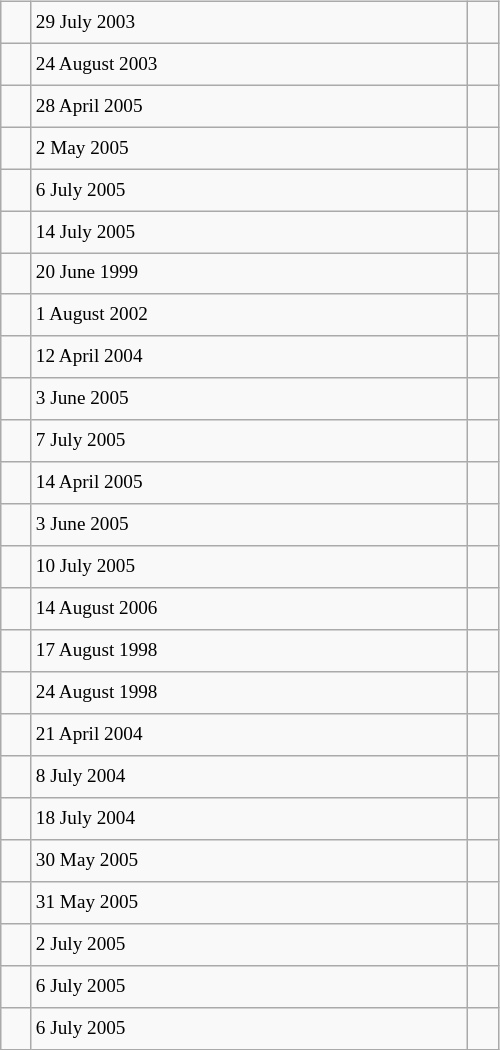<table class="wikitable" style="font-size: 80%; float: left; width: 26em; margin-right: 1em; height: 700px">
<tr>
<td></td>
<td>29 July 2003</td>
<td></td>
</tr>
<tr>
<td></td>
<td>24 August 2003</td>
<td></td>
</tr>
<tr>
<td></td>
<td>28 April 2005</td>
<td></td>
</tr>
<tr>
<td></td>
<td>2 May 2005</td>
<td></td>
</tr>
<tr>
<td></td>
<td>6 July 2005</td>
<td></td>
</tr>
<tr>
<td></td>
<td>14 July 2005</td>
<td></td>
</tr>
<tr>
<td></td>
<td>20 June 1999</td>
<td></td>
</tr>
<tr>
<td></td>
<td>1 August 2002</td>
<td></td>
</tr>
<tr>
<td></td>
<td>12 April 2004</td>
<td></td>
</tr>
<tr>
<td></td>
<td>3 June 2005</td>
<td></td>
</tr>
<tr>
<td></td>
<td>7 July 2005</td>
<td></td>
</tr>
<tr>
<td></td>
<td>14 April 2005</td>
<td></td>
</tr>
<tr>
<td></td>
<td>3 June 2005</td>
<td></td>
</tr>
<tr>
<td></td>
<td>10 July 2005</td>
<td></td>
</tr>
<tr>
<td></td>
<td>14 August 2006</td>
<td></td>
</tr>
<tr>
<td></td>
<td>17 August 1998</td>
<td></td>
</tr>
<tr>
<td></td>
<td>24 August 1998</td>
<td></td>
</tr>
<tr>
<td></td>
<td>21 April 2004</td>
<td></td>
</tr>
<tr>
<td></td>
<td>8 July 2004</td>
<td></td>
</tr>
<tr>
<td></td>
<td>18 July 2004</td>
<td></td>
</tr>
<tr>
<td></td>
<td>30 May 2005</td>
<td></td>
</tr>
<tr>
<td></td>
<td>31 May 2005</td>
<td></td>
</tr>
<tr>
<td></td>
<td>2 July 2005</td>
<td></td>
</tr>
<tr>
<td></td>
<td>6 July 2005</td>
<td></td>
</tr>
<tr>
<td></td>
<td>6 July 2005</td>
<td></td>
</tr>
</table>
